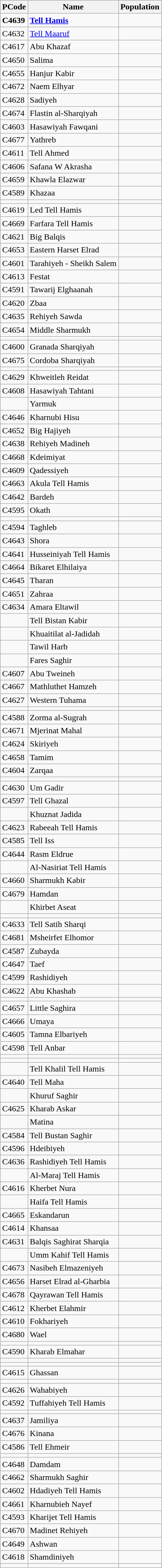<table class="wikitable sortable">
<tr>
<th>PCode</th>
<th>Name</th>
<th>Population</th>
</tr>
<tr>
<td><strong>C4639</strong></td>
<td><strong><a href='#'>Tell Hamis</a></strong></td>
<td align=right><strong></strong></td>
</tr>
<tr>
<td>C4632</td>
<td><a href='#'>Tell Maaruf</a></td>
<td align=right></td>
</tr>
<tr>
<td>C4617</td>
<td>Abu Khazaf</td>
<td align=right></td>
</tr>
<tr>
<td>C4650</td>
<td>Salima</td>
<td align=right></td>
</tr>
<tr>
<td>C4655</td>
<td>Hanjur Kabir</td>
<td align=right></td>
</tr>
<tr>
<td>C4672</td>
<td>Naem Elhyar</td>
<td align=right></td>
</tr>
<tr>
<td>C4628</td>
<td>Sadiyeh</td>
<td align=right></td>
</tr>
<tr>
<td>C4674</td>
<td>Flastin al-Sharqiyah</td>
<td align=right></td>
</tr>
<tr>
<td>C4603</td>
<td>Hasawiyah Fawqani</td>
<td align=right></td>
</tr>
<tr>
<td>C4677</td>
<td>Yathreb</td>
<td align=right></td>
</tr>
<tr>
<td>C4611</td>
<td>Tell Ahmed</td>
<td align=right></td>
</tr>
<tr>
<td>C4606</td>
<td>Safana W Akrasha</td>
<td align=right></td>
</tr>
<tr>
<td>C4659</td>
<td>Khawla Elazwar</td>
<td align=right></td>
</tr>
<tr>
<td>C4589</td>
<td>Khazaa</td>
<td align=right></td>
</tr>
<tr>
<td></td>
<td></td>
<td align=right></td>
</tr>
<tr>
<td>C4619</td>
<td>Led Tell Hamis</td>
<td align=right></td>
</tr>
<tr>
<td>C4669</td>
<td>Farfara Tell Hamis</td>
<td align=right></td>
</tr>
<tr>
<td>C4621</td>
<td>Big Balqis</td>
<td align=right></td>
</tr>
<tr>
<td>C4653</td>
<td>Eastern Harset Elrad</td>
<td align=right></td>
</tr>
<tr>
<td>C4601</td>
<td>Tarahiyeh - Sheikh Salem</td>
<td align=right></td>
</tr>
<tr>
<td>C4613</td>
<td>Festat</td>
<td align=right></td>
</tr>
<tr>
<td>C4591</td>
<td>Tawarij Elghaanah</td>
<td align=right></td>
</tr>
<tr>
<td>C4620</td>
<td>Zbaa</td>
<td align=right></td>
</tr>
<tr>
<td>C4635</td>
<td>Rehiyeh Sawda</td>
<td align=right></td>
</tr>
<tr>
<td>C4654</td>
<td>Middle Sharmukh</td>
<td align=right></td>
</tr>
<tr>
<td></td>
<td></td>
<td align=right></td>
</tr>
<tr>
<td>C4600</td>
<td>Granada Sharqiyah</td>
<td align=right></td>
</tr>
<tr>
<td>C4675</td>
<td>Cordoba Sharqiyah</td>
<td align=right></td>
</tr>
<tr>
<td></td>
<td></td>
<td align=right></td>
</tr>
<tr>
<td>C4629</td>
<td>Khweitleh Reidat</td>
<td align=right></td>
</tr>
<tr>
<td>C4608</td>
<td>Hasawiyah Tahtani</td>
<td align=right></td>
</tr>
<tr>
<td></td>
<td>Yarmuk</td>
<td align=right></td>
</tr>
<tr>
<td>C4646</td>
<td>Kharnubi Hisu</td>
<td align=right></td>
</tr>
<tr>
<td>C4652</td>
<td>Big Hajiyeh</td>
<td align=right></td>
</tr>
<tr>
<td>C4638</td>
<td>Rehiyeh Madineh</td>
<td align=right></td>
</tr>
<tr>
<td>C4668</td>
<td>Kdeimiyat</td>
<td align=right></td>
</tr>
<tr>
<td>C4609</td>
<td>Qadessiyeh</td>
<td align=right></td>
</tr>
<tr>
<td>C4663</td>
<td>Akula Tell Hamis</td>
<td align=right></td>
</tr>
<tr>
<td>C4642</td>
<td>Bardeh</td>
<td align=right></td>
</tr>
<tr>
<td>C4595</td>
<td>Okath</td>
<td align=right></td>
</tr>
<tr>
<td></td>
<td></td>
<td align=right></td>
</tr>
<tr>
<td>C4594</td>
<td>Taghleb</td>
<td align=right></td>
</tr>
<tr>
<td>C4643</td>
<td>Shora</td>
<td align=right></td>
</tr>
<tr>
<td>C4641</td>
<td>Husseiniyah Tell Hamis</td>
<td align=right></td>
</tr>
<tr>
<td>C4664</td>
<td>Bikaret Elhilaiya</td>
<td align=right></td>
</tr>
<tr>
<td>C4645</td>
<td>Tharan</td>
<td align=right></td>
</tr>
<tr>
<td>C4651</td>
<td>Zahraa</td>
<td align=right></td>
</tr>
<tr>
<td>C4634</td>
<td>Amara Eltawil</td>
<td align=right></td>
</tr>
<tr>
<td></td>
<td>Tell Bistan Kabir</td>
<td align=right></td>
</tr>
<tr>
<td></td>
<td>Khuaitilat al-Jadidah</td>
<td align=right></td>
</tr>
<tr>
<td></td>
<td>Tawil Harb</td>
<td align=right></td>
</tr>
<tr>
<td></td>
<td>Fares Saghir</td>
<td align=right></td>
</tr>
<tr>
<td>C4607</td>
<td>Abu Tweineh</td>
<td align=right></td>
</tr>
<tr>
<td>C4667</td>
<td>Mathluthet Hamzeh</td>
<td align=right></td>
</tr>
<tr>
<td>C4627</td>
<td>Western Tuhama</td>
<td align=right></td>
</tr>
<tr>
<td></td>
<td></td>
<td align=right></td>
</tr>
<tr>
<td>C4588</td>
<td>Zorma al-Sugrah</td>
<td align=right></td>
</tr>
<tr>
<td>C4671</td>
<td>Mjerinat Mahal</td>
<td align=right></td>
</tr>
<tr>
<td>C4624</td>
<td>Skiriyeh</td>
<td align=right></td>
</tr>
<tr>
<td>C4658</td>
<td>Tamim</td>
<td align=right></td>
</tr>
<tr>
<td>C4604</td>
<td>Zarqaa</td>
<td align=right></td>
</tr>
<tr>
<td></td>
<td></td>
<td align=right></td>
</tr>
<tr>
<td>C4630</td>
<td>Um Gadir</td>
<td align=right></td>
</tr>
<tr>
<td>C4597</td>
<td>Tell Ghazal</td>
<td align=right></td>
</tr>
<tr>
<td></td>
<td>Khuznat Jadida</td>
<td align=right></td>
</tr>
<tr>
<td>C4623</td>
<td>Rabeeah Tell Hamis</td>
<td align=right></td>
</tr>
<tr>
<td>C4585</td>
<td>Tell Iss</td>
<td align=right></td>
</tr>
<tr>
<td>C4644</td>
<td>Rasm Eldrue</td>
<td align=right></td>
</tr>
<tr>
<td></td>
<td>Al-Nasiriat Tell Hamis</td>
<td align=right></td>
</tr>
<tr>
<td>C4660</td>
<td>Sharmukh Kabir</td>
<td align=right></td>
</tr>
<tr>
<td>C4679</td>
<td>Hamdan</td>
<td align=right></td>
</tr>
<tr>
<td></td>
<td>Khirbet Aseat</td>
<td align=right></td>
</tr>
<tr>
<td></td>
<td></td>
<td align=right></td>
</tr>
<tr>
<td>C4633</td>
<td>Tell Satih Sharqi</td>
<td align=right></td>
</tr>
<tr>
<td>C4681</td>
<td>Msheirfet Elhomor</td>
<td align=right></td>
</tr>
<tr>
<td>C4587</td>
<td>Zubayda</td>
<td align=right></td>
</tr>
<tr>
<td>C4647</td>
<td>Taef</td>
<td align=right></td>
</tr>
<tr>
<td>C4599</td>
<td>Rashidiyeh</td>
<td align=right></td>
</tr>
<tr>
<td>C4622</td>
<td>Abu Khashab</td>
<td align=right></td>
</tr>
<tr>
<td></td>
<td></td>
<td align=right></td>
</tr>
<tr>
<td>C4657</td>
<td>Little Saghira</td>
<td align=right></td>
</tr>
<tr>
<td>C4666</td>
<td>Umaya</td>
<td align=right></td>
</tr>
<tr>
<td>C4605</td>
<td>Tamna Elbariyeh</td>
<td align=right></td>
</tr>
<tr>
<td>C4598</td>
<td>Tell Anbar</td>
<td align=right></td>
</tr>
<tr>
<td></td>
<td></td>
<td align=right></td>
</tr>
<tr>
<td></td>
<td></td>
<td align=right></td>
</tr>
<tr>
<td></td>
<td>Tell Khalil Tell Hamis</td>
<td align=right></td>
</tr>
<tr>
<td>C4640</td>
<td>Tell Maha</td>
<td align=right></td>
</tr>
<tr>
<td></td>
<td>Khuruf Saghir</td>
<td align=right></td>
</tr>
<tr>
<td>C4625</td>
<td>Kharab Askar</td>
<td align=right></td>
</tr>
<tr>
<td></td>
<td>Matina</td>
<td align=right></td>
</tr>
<tr>
<td>C4584</td>
<td>Tell Bustan Saghir</td>
<td align=right></td>
</tr>
<tr>
<td>C4596</td>
<td>Hdeibiyeh</td>
<td align=right></td>
</tr>
<tr>
<td>C4636</td>
<td>Rashidiyeh Tell Hamis</td>
<td align=right></td>
</tr>
<tr>
<td></td>
<td>Al-Maraj Tell Hamis</td>
<td align=right></td>
</tr>
<tr>
<td>C4616</td>
<td>Kherbet Nura</td>
<td align=right></td>
</tr>
<tr>
<td></td>
<td>Haifa Tell Hamis</td>
<td align=right></td>
</tr>
<tr>
<td>C4665</td>
<td>Eskandarun</td>
<td align=right></td>
</tr>
<tr>
<td>C4614</td>
<td>Khansaa</td>
<td align=right></td>
</tr>
<tr>
<td>C4631</td>
<td>Balqis Saghirat Sharqia</td>
<td align=right></td>
</tr>
<tr>
<td></td>
<td>Umm Kahif Tell Hamis</td>
<td align=right></td>
</tr>
<tr>
<td>C4673</td>
<td>Nasibeh Elmazeniyeh</td>
<td align=right></td>
</tr>
<tr>
<td>C4656</td>
<td>Harset Elrad al-Gharbia</td>
<td align=right></td>
</tr>
<tr>
<td>C4678</td>
<td>Qayrawan Tell Hamis</td>
<td align=right></td>
</tr>
<tr>
<td>C4612</td>
<td>Kherbet Elahmir</td>
<td align=right></td>
</tr>
<tr>
<td>C4610</td>
<td>Fokhariyeh</td>
<td align=right></td>
</tr>
<tr>
<td>C4680</td>
<td>Wael</td>
<td align=right></td>
</tr>
<tr>
<td></td>
<td></td>
<td align=right></td>
</tr>
<tr>
<td>C4590</td>
<td>Kharab Elmahar</td>
<td align=right></td>
</tr>
<tr>
<td></td>
<td></td>
<td align=right></td>
</tr>
<tr>
<td></td>
<td></td>
<td align=right></td>
</tr>
<tr>
<td>C4615</td>
<td>Ghassan</td>
<td align=right></td>
</tr>
<tr>
<td></td>
<td></td>
<td align=right></td>
</tr>
<tr>
<td>C4626</td>
<td>Wahabiyeh</td>
<td align=right></td>
</tr>
<tr>
<td>C4592</td>
<td>Tuffahiyeh Tell Hamis</td>
<td align=right></td>
</tr>
<tr>
<td></td>
<td></td>
<td align=right></td>
</tr>
<tr>
<td>C4637</td>
<td>Jamiliya</td>
<td align=right></td>
</tr>
<tr>
<td>C4676</td>
<td>Kinana</td>
<td align=right></td>
</tr>
<tr>
<td>C4586</td>
<td>Tell Ehmeir</td>
<td align=right></td>
</tr>
<tr>
<td></td>
<td></td>
<td align=right></td>
</tr>
<tr>
<td>C4648</td>
<td>Damdam</td>
<td align=right></td>
</tr>
<tr>
<td>C4662</td>
<td>Sharmukh Saghir</td>
<td align=right></td>
</tr>
<tr>
<td>C4602</td>
<td>Hdadiyeh Tell Hamis</td>
<td align=right></td>
</tr>
<tr>
<td>C4661</td>
<td>Kharnubieh Nayef</td>
<td align=right></td>
</tr>
<tr>
<td>C4593</td>
<td>Kharijet Tell Hamis</td>
<td align=right></td>
</tr>
<tr>
<td>C4670</td>
<td>Madinet Rehiyeh</td>
<td align=right></td>
</tr>
<tr>
<td>C4649</td>
<td>Ashwan</td>
<td align=right></td>
</tr>
<tr>
<td>C4618</td>
<td>Shamdiniyeh</td>
<td align=right></td>
</tr>
<tr>
<td></td>
<td></td>
<td align=right></td>
</tr>
</table>
